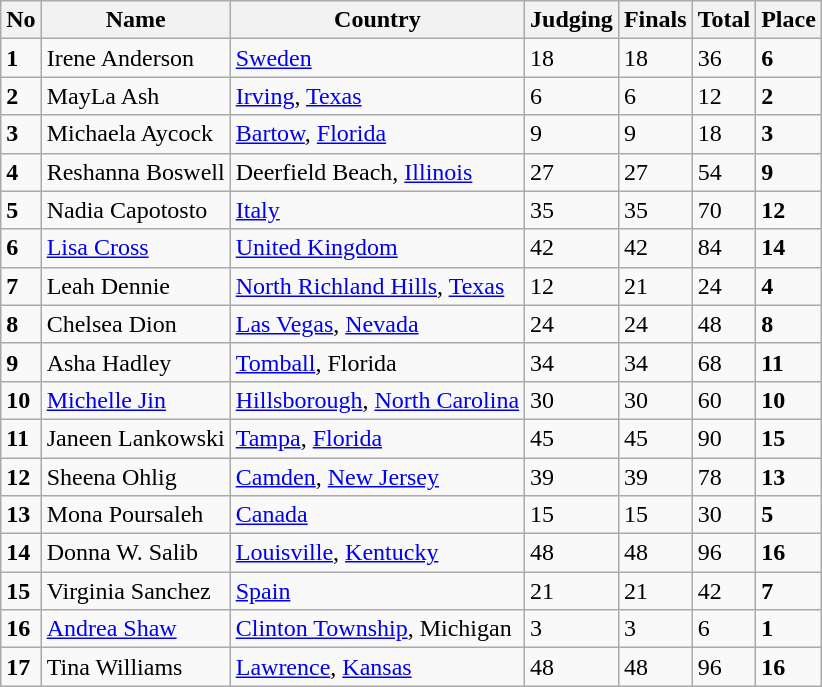<table class="wikitable">
<tr>
<th>No</th>
<th>Name</th>
<th>Country</th>
<th>Judging</th>
<th>Finals</th>
<th>Total</th>
<th>Place</th>
</tr>
<tr>
<td><strong>1</strong></td>
<td>Irene Anderson</td>
<td> <a href='#'>Sweden</a></td>
<td>18</td>
<td>18</td>
<td>36</td>
<td><strong>6</strong></td>
</tr>
<tr>
<td><strong>2</strong></td>
<td>MayLa Ash</td>
<td> <a href='#'>Irving</a>, <a href='#'>Texas</a></td>
<td>6</td>
<td>6</td>
<td>12</td>
<td><strong>2</strong></td>
</tr>
<tr>
<td><strong>3</strong></td>
<td>Michaela Aycock</td>
<td> <a href='#'>Bartow</a>, <a href='#'>Florida</a></td>
<td>9</td>
<td>9</td>
<td>18</td>
<td><strong>3</strong></td>
</tr>
<tr>
<td><strong>4</strong></td>
<td>Reshanna Boswell</td>
<td> Deerfield Beach, <a href='#'>Illinois</a></td>
<td>27</td>
<td>27</td>
<td>54</td>
<td><strong>9</strong></td>
</tr>
<tr>
<td><strong>5</strong></td>
<td>Nadia Capotosto</td>
<td> <a href='#'>Italy</a></td>
<td>35</td>
<td>35</td>
<td>70</td>
<td><strong>12</strong></td>
</tr>
<tr>
<td><strong>6</strong></td>
<td><a href='#'>Lisa Cross</a></td>
<td> <a href='#'>United Kingdom</a></td>
<td>42</td>
<td>42</td>
<td>84</td>
<td><strong>14</strong></td>
</tr>
<tr>
<td><strong>7</strong></td>
<td>Leah Dennie</td>
<td> <a href='#'>North Richland Hills</a>, <a href='#'>Texas</a></td>
<td>12</td>
<td>21</td>
<td>24</td>
<td><strong>4</strong></td>
</tr>
<tr>
<td><strong>8</strong></td>
<td>Chelsea Dion</td>
<td> <a href='#'>Las Vegas</a>, <a href='#'>Nevada</a></td>
<td>24</td>
<td>24</td>
<td>48</td>
<td><strong>8</strong></td>
</tr>
<tr>
<td><strong>9</strong></td>
<td>Asha Hadley</td>
<td> <a href='#'>Tomball</a>, Florida</td>
<td>34</td>
<td>34</td>
<td>68</td>
<td><strong>11</strong></td>
</tr>
<tr>
<td><strong>10</strong></td>
<td><a href='#'>Michelle Jin</a></td>
<td> <a href='#'>Hillsborough</a>, <a href='#'>North Carolina</a></td>
<td>30</td>
<td>30</td>
<td>60</td>
<td><strong>10</strong></td>
</tr>
<tr>
<td><strong>11</strong></td>
<td>Janeen Lankowski</td>
<td> <a href='#'>Tampa</a>, <a href='#'>Florida</a></td>
<td>45</td>
<td>45</td>
<td>90</td>
<td><strong>15</strong></td>
</tr>
<tr>
<td><strong>12</strong></td>
<td>Sheena Ohlig</td>
<td> <a href='#'>Camden</a>, <a href='#'>New Jersey</a></td>
<td>39</td>
<td>39</td>
<td>78</td>
<td><strong>13</strong></td>
</tr>
<tr>
<td><strong>13</strong></td>
<td>Mona Poursaleh</td>
<td> <a href='#'>Canada</a></td>
<td>15</td>
<td>15</td>
<td>30</td>
<td><strong>5</strong></td>
</tr>
<tr>
<td><strong>14</strong></td>
<td>Donna W. Salib</td>
<td> <a href='#'>Louisville</a>, <a href='#'>Kentucky</a></td>
<td>48</td>
<td>48</td>
<td>96</td>
<td><strong>16</strong></td>
</tr>
<tr>
<td><strong>15</strong></td>
<td>Virginia Sanchez</td>
<td> <a href='#'>Spain</a></td>
<td>21</td>
<td>21</td>
<td>42</td>
<td><strong>7</strong></td>
</tr>
<tr>
<td><strong>16</strong></td>
<td><a href='#'>Andrea Shaw</a></td>
<td> <a href='#'>Clinton Township</a>, Michigan</td>
<td>3</td>
<td>3</td>
<td>6</td>
<td><strong>1</strong></td>
</tr>
<tr>
<td><strong>17</strong></td>
<td>Tina Williams</td>
<td> <a href='#'>Lawrence</a>, <a href='#'>Kansas</a></td>
<td>48</td>
<td>48</td>
<td>96</td>
<td><strong>16</strong></td>
</tr>
</table>
